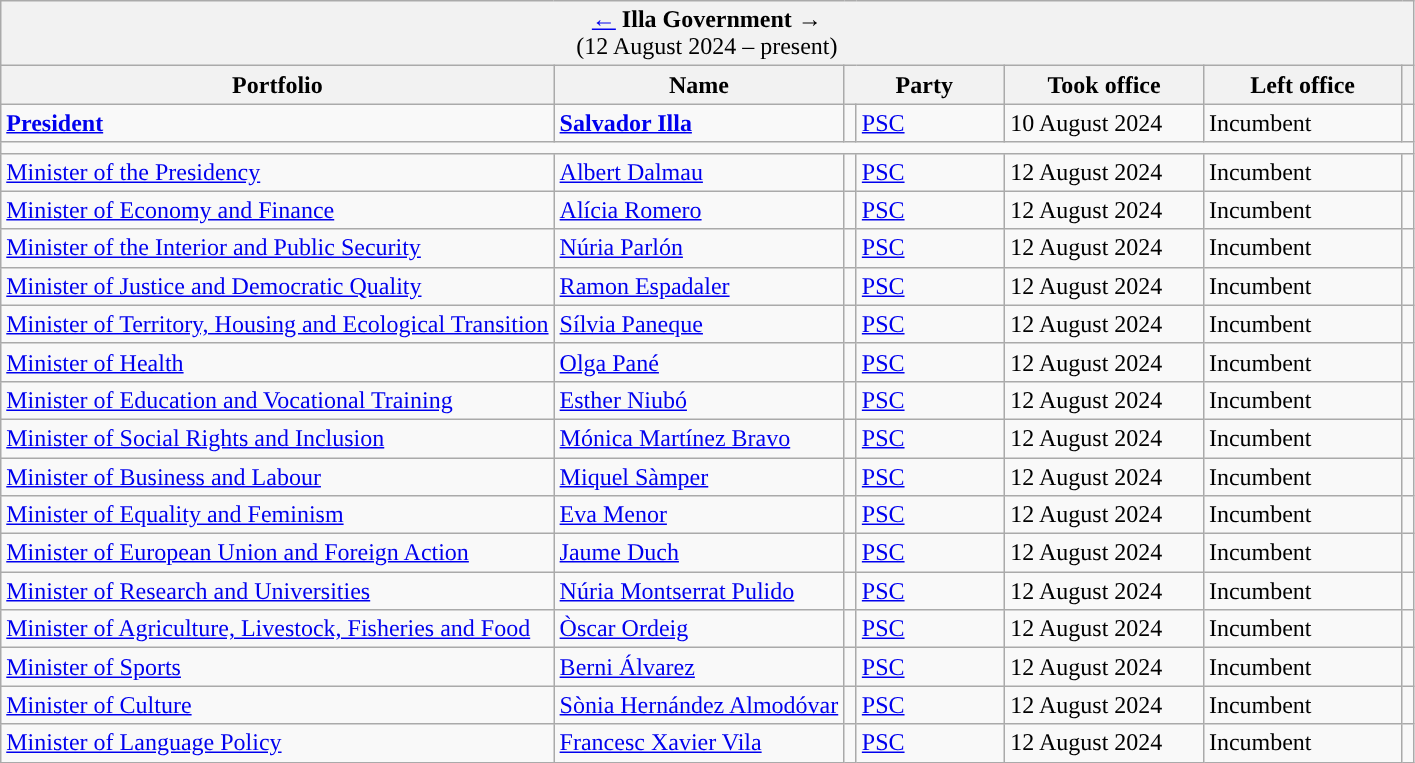<table class="wikitable">
<tr>
<td colspan="7" bgcolor="#F2F2F2" align="center"><a href='#'>←</a> <strong>Illa Government</strong> →<br>(12 August 2024 – present)</td>
</tr>
<tr>
<th>Portfolio</th>
<th>Name</th>
<th width="100px" colspan="2">Party</th>
<th width="125px">Took office</th>
<th width="125px">Left office</th>
<th></th>
</tr>
<tr>
<td><strong><a href='#'>President</a></strong></td>
<td><strong><a href='#'>Salvador Illa</a></strong></td>
<td width="1" style="background-color:"></td>
<td><a href='#'>PSC</a></td>
<td>10 August 2024</td>
<td>Incumbent</td>
<td align="center"></td>
</tr>
<tr>
<td colspan="7"></td>
</tr>
<tr>
<td><a href='#'>Minister of the Presidency</a></td>
<td><a href='#'>Albert Dalmau</a></td>
<td style="background-color:"></td>
<td><a href='#'>PSC</a></td>
<td>12 August 2024</td>
<td>Incumbent</td>
<td align="center"></td>
</tr>
<tr>
<td><a href='#'>Minister of Economy and Finance</a></td>
<td><a href='#'>Alícia Romero</a></td>
<td style="background-color:"></td>
<td><a href='#'>PSC</a></td>
<td>12 August 2024</td>
<td>Incumbent</td>
<td align="center"></td>
</tr>
<tr>
<td><a href='#'>Minister of the Interior and Public Security</a></td>
<td><a href='#'>Núria Parlón</a></td>
<td style="background-color:"></td>
<td><a href='#'>PSC</a></td>
<td>12 August 2024</td>
<td>Incumbent</td>
<td align="center"></td>
</tr>
<tr>
<td><a href='#'>Minister of Justice and Democratic Quality</a></td>
<td><a href='#'>Ramon Espadaler</a></td>
<td style="background-color:"></td>
<td><a href='#'>PSC</a> </td>
<td>12 August 2024</td>
<td>Incumbent</td>
<td align="center"></td>
</tr>
<tr>
<td><a href='#'>Minister of Territory, Housing and Ecological Transition</a></td>
<td><a href='#'>Sílvia Paneque</a></td>
<td style="background-color:"></td>
<td><a href='#'>PSC</a></td>
<td>12 August 2024</td>
<td>Incumbent</td>
<td align="center"></td>
</tr>
<tr>
<td><a href='#'>Minister of Health</a></td>
<td><a href='#'>Olga Pané</a></td>
<td style="background-color:"></td>
<td><a href='#'>PSC</a> </td>
<td>12 August 2024</td>
<td>Incumbent</td>
<td align="center"></td>
</tr>
<tr>
<td><a href='#'>Minister of Education and Vocational Training</a></td>
<td><a href='#'>Esther Niubó</a></td>
<td style="background-color:"></td>
<td><a href='#'>PSC</a></td>
<td>12 August 2024</td>
<td>Incumbent</td>
<td align="center"></td>
</tr>
<tr>
<td><a href='#'>Minister of Social Rights and Inclusion</a></td>
<td><a href='#'>Mónica Martínez Bravo</a></td>
<td style="background-color:"></td>
<td><a href='#'>PSC</a></td>
<td>12 August 2024</td>
<td>Incumbent</td>
<td align="center"></td>
</tr>
<tr>
<td><a href='#'>Minister of Business and Labour</a></td>
<td><a href='#'>Miquel Sàmper</a></td>
<td style="background-color:"></td>
<td><a href='#'>PSC</a> </td>
<td>12 August 2024</td>
<td>Incumbent</td>
<td align="center"></td>
</tr>
<tr>
<td><a href='#'>Minister of Equality and Feminism</a></td>
<td><a href='#'>Eva Menor</a></td>
<td style="background-color:"></td>
<td><a href='#'>PSC</a></td>
<td>12 August 2024</td>
<td>Incumbent</td>
<td align="center"></td>
</tr>
<tr>
<td><a href='#'>Minister of European Union and Foreign Action</a></td>
<td><a href='#'>Jaume Duch</a></td>
<td style="background-color:"></td>
<td><a href='#'>PSC</a> </td>
<td>12 August 2024</td>
<td>Incumbent</td>
<td align="center"></td>
</tr>
<tr>
<td><a href='#'>Minister of Research and Universities</a></td>
<td><a href='#'>Núria Montserrat Pulido</a></td>
<td style="background-color:"></td>
<td><a href='#'>PSC</a> </td>
<td>12 August 2024</td>
<td>Incumbent</td>
<td align="center"></td>
</tr>
<tr>
<td><a href='#'>Minister of Agriculture, Livestock, Fisheries and Food</a></td>
<td><a href='#'>Òscar Ordeig</a></td>
<td style="background-color:"></td>
<td><a href='#'>PSC</a></td>
<td>12 August 2024</td>
<td>Incumbent</td>
<td align="center"></td>
</tr>
<tr>
<td><a href='#'>Minister of Sports</a></td>
<td><a href='#'>Berni Álvarez</a></td>
<td style="background-color:"></td>
<td><a href='#'>PSC</a></td>
<td>12 August 2024</td>
<td>Incumbent</td>
<td align="center"></td>
</tr>
<tr>
<td><a href='#'>Minister of Culture</a></td>
<td><a href='#'>Sònia Hernández Almodóvar</a></td>
<td style="background-color:"></td>
<td><a href='#'>PSC</a> </td>
<td>12 August 2024</td>
<td>Incumbent</td>
<td align="center"></td>
</tr>
<tr>
<td><a href='#'>Minister of Language Policy</a></td>
<td><a href='#'>Francesc Xavier Vila</a></td>
<td style="background-color:"></td>
<td><a href='#'>PSC</a> </td>
<td>12 August 2024</td>
<td>Incumbent</td>
<td align="center"></td>
</tr>
</table>
